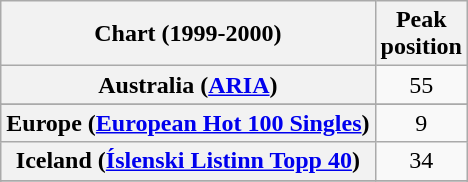<table class="wikitable sortable plainrowheaders" style="text-align:center">
<tr>
<th>Chart (1999-2000)</th>
<th>Peak<br>position</th>
</tr>
<tr>
<th scope="row">Australia (<a href='#'>ARIA</a>)</th>
<td>55</td>
</tr>
<tr>
</tr>
<tr>
</tr>
<tr>
<th scope="row">Europe (<a href='#'>European Hot 100 Singles</a>)</th>
<td>9</td>
</tr>
<tr>
<th scope="row">Iceland (<a href='#'>Íslenski Listinn Topp 40</a>)</th>
<td>34</td>
</tr>
<tr>
</tr>
<tr>
</tr>
<tr>
</tr>
<tr>
</tr>
<tr>
</tr>
<tr>
</tr>
<tr>
</tr>
<tr>
</tr>
<tr>
</tr>
<tr>
</tr>
<tr>
</tr>
</table>
